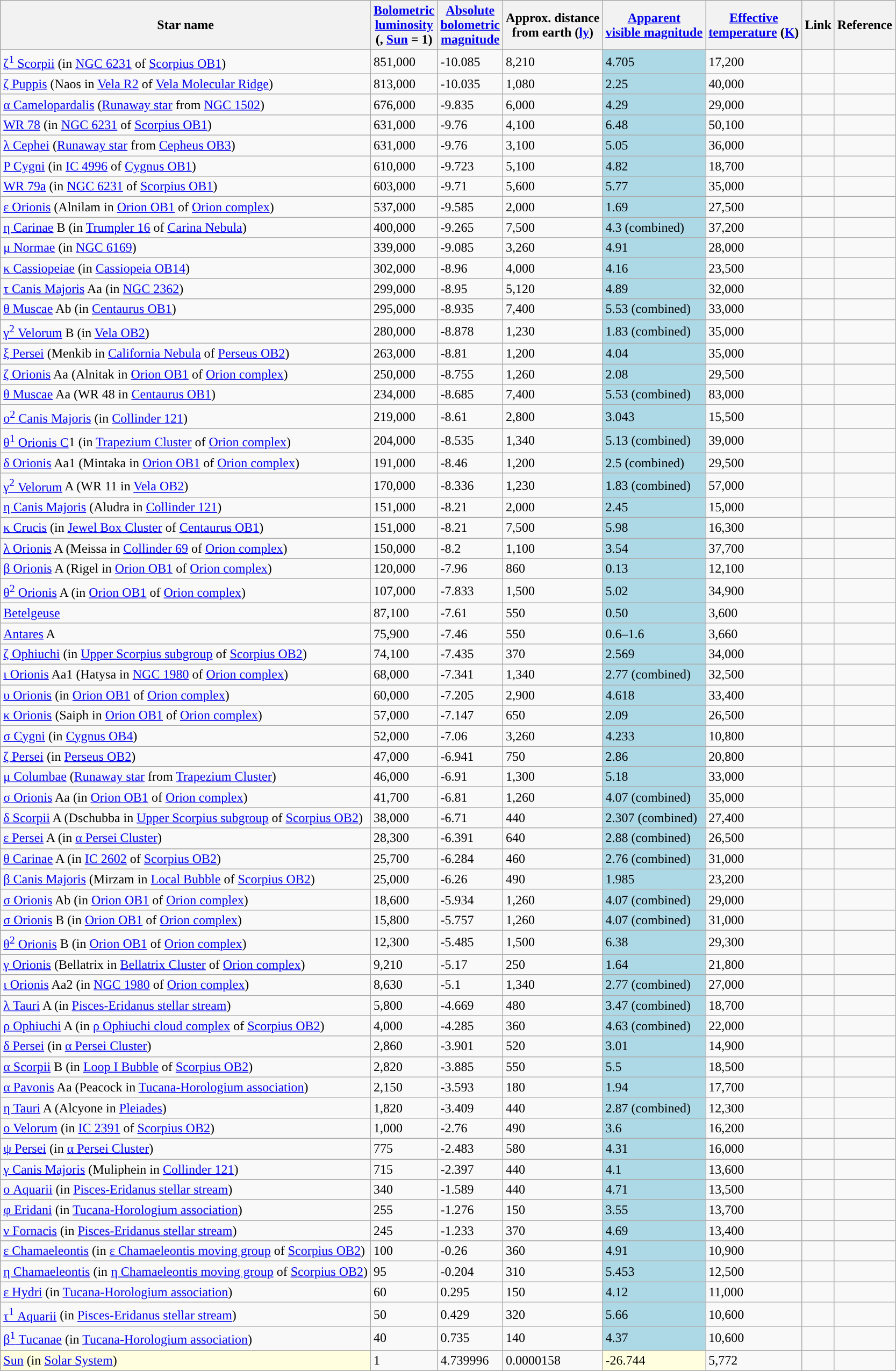<table class="wikitable sortable">
<tr>
<th>Star name</th>
<th><a href='#'>Bolometric</a><br><a href='#'>luminosity</a><br>(, <a href='#'>Sun</a> = 1)</th>
<th><a href='#'>Absolute</a><br><a href='#'>bolometric</a><br><a href='#'>magnitude</a></th>
<th>Approx. distance<br>from earth (<a href='#'>ly</a>)</th>
<th><a href='#'>Apparent</a><br><a href='#'>visible magnitude</a></th>
<th><a href='#'>Effective</a><br><a href='#'>temperature</a> (<a href='#'>K</a>)</th>
<th>Link</th>
<th>Reference</th>
</tr>
<tr>
<td style="background: "><a href='#'>ζ<sup>1</sup> Scorpii</a> (in <a href='#'>NGC 6231</a> of <a href='#'>Scorpius OB1</a>)</td>
<td>851,000</td>
<td>-10.085</td>
<td>8,210</td>
<td style="background: lightblue;">4.705</td>
<td>17,200</td>
<td></td>
<td></td>
</tr>
<tr>
<td style="background: "><a href='#'>ζ Puppis</a> (Naos in <a href='#'>Vela R2</a> of <a href='#'>Vela Molecular Ridge</a>)</td>
<td>813,000</td>
<td>-10.035</td>
<td>1,080</td>
<td style="background: lightblue;">2.25</td>
<td>40,000</td>
<td></td>
<td></td>
</tr>
<tr>
<td style="background: "><a href='#'>α Camelopardalis</a> (<a href='#'>Runaway star</a> from <a href='#'>NGC 1502</a>)</td>
<td>676,000</td>
<td>-9.835</td>
<td>6,000</td>
<td style="background: lightblue;">4.29</td>
<td>29,000</td>
<td></td>
<td></td>
</tr>
<tr>
<td style="background: "><a href='#'>WR 78</a> (in <a href='#'>NGC 6231</a> of <a href='#'>Scorpius OB1</a>)</td>
<td>631,000</td>
<td>-9.76</td>
<td>4,100</td>
<td style="background: lightblue;">6.48</td>
<td>50,100</td>
<td></td>
<td></td>
</tr>
<tr>
<td style="background: "><a href='#'>λ Cephei</a> (<a href='#'>Runaway star</a> from <a href='#'>Cepheus OB3</a>)</td>
<td>631,000</td>
<td>-9.76</td>
<td>3,100</td>
<td style="background: lightblue;">5.05</td>
<td>36,000</td>
<td></td>
<td></td>
</tr>
<tr>
<td style="background: "><a href='#'>P Cygni</a> (in <a href='#'>IC 4996</a> of <a href='#'>Cygnus OB1</a>)</td>
<td>610,000</td>
<td>-9.723</td>
<td>5,100</td>
<td style="background: lightblue;">4.82</td>
<td>18,700</td>
<td></td>
<td></td>
</tr>
<tr>
<td style="background: "><a href='#'>WR 79a</a> (in <a href='#'>NGC 6231</a> of <a href='#'>Scorpius OB1</a>)</td>
<td>603,000</td>
<td>-9.71</td>
<td>5,600</td>
<td style="background: lightblue;">5.77</td>
<td>35,000</td>
<td></td>
<td></td>
</tr>
<tr>
<td style="background: "><a href='#'>ε Orionis</a> (Alnilam in <a href='#'>Orion OB1</a> of <a href='#'>Orion complex</a>)</td>
<td>537,000</td>
<td>-9.585</td>
<td>2,000</td>
<td style="background: lightblue;">1.69</td>
<td>27,500</td>
<td></td>
<td></td>
</tr>
<tr>
<td style="background: "><a href='#'>η Carinae</a> B (in <a href='#'>Trumpler 16</a> of <a href='#'>Carina Nebula</a>)</td>
<td>400,000</td>
<td>-9.265</td>
<td>7,500</td>
<td style="background: lightblue;">4.3 (combined)</td>
<td>37,200</td>
<td></td>
<td></td>
</tr>
<tr>
<td style="background: "><a href='#'>μ Normae</a> (in <a href='#'>NGC 6169</a>)</td>
<td>339,000</td>
<td>-9.085</td>
<td>3,260</td>
<td style="background: lightblue;">4.91</td>
<td>28,000</td>
<td></td>
<td></td>
</tr>
<tr>
<td style="background: "><a href='#'>κ Cassiopeiae</a> (in <a href='#'>Cassiopeia OB14</a>)</td>
<td>302,000</td>
<td>-8.96</td>
<td>4,000</td>
<td style="background: lightblue;">4.16</td>
<td>23,500</td>
<td></td>
<td></td>
</tr>
<tr>
<td style="background: "><a href='#'>τ Canis Majoris</a> Aa (in <a href='#'>NGC 2362</a>)</td>
<td>299,000</td>
<td>-8.95</td>
<td>5,120</td>
<td style="background: lightblue;">4.89</td>
<td>32,000</td>
<td></td>
<td></td>
</tr>
<tr>
<td style="background: "><a href='#'>θ Muscae</a> Ab (in <a href='#'>Centaurus OB1</a>)</td>
<td>295,000</td>
<td>-8.935</td>
<td>7,400</td>
<td style="background: lightblue;">5.53 (combined)</td>
<td>33,000</td>
<td></td>
<td></td>
</tr>
<tr>
<td style="background: "><a href='#'>γ<sup>2</sup> Velorum</a> B (in <a href='#'>Vela OB2</a>)</td>
<td>280,000</td>
<td>-8.878</td>
<td>1,230</td>
<td style="background: lightblue;">1.83 (combined)</td>
<td>35,000</td>
<td></td>
<td></td>
</tr>
<tr>
<td style="background: "><a href='#'>ξ Persei</a> (Menkib in <a href='#'>California Nebula</a> of <a href='#'>Perseus OB2</a>)</td>
<td>263,000</td>
<td>-8.81</td>
<td>1,200</td>
<td style="background: lightblue;">4.04</td>
<td>35,000</td>
<td></td>
<td></td>
</tr>
<tr>
<td style="background: "><a href='#'>ζ Orionis</a> Aa (Alnitak in <a href='#'>Orion OB1</a> of <a href='#'>Orion complex</a>)</td>
<td>250,000</td>
<td>-8.755</td>
<td>1,260</td>
<td style="background: lightblue;">2.08</td>
<td>29,500</td>
<td></td>
<td></td>
</tr>
<tr>
<td style="background: "><a href='#'>θ Muscae</a> Aa (WR 48 in <a href='#'>Centaurus OB1</a>)</td>
<td>234,000</td>
<td>-8.685</td>
<td>7,400</td>
<td style="background: lightblue;">5.53 (combined)</td>
<td>83,000</td>
<td></td>
<td></td>
</tr>
<tr>
<td style="background: "><a href='#'>ο<sup>2</sup> Canis Majoris</a> (in <a href='#'>Collinder 121</a>)</td>
<td>219,000</td>
<td>-8.61</td>
<td>2,800</td>
<td style="background: lightblue;">3.043</td>
<td>15,500</td>
<td></td>
<td></td>
</tr>
<tr>
<td style="background: "><a href='#'>θ<sup>1</sup> Orionis C</a>1 (in <a href='#'>Trapezium Cluster</a> of <a href='#'>Orion complex</a>)</td>
<td>204,000</td>
<td>-8.535</td>
<td>1,340</td>
<td style="background: lightblue;">5.13 (combined)</td>
<td>39,000</td>
<td></td>
<td></td>
</tr>
<tr>
<td style="background: "><a href='#'>δ Orionis</a> Aa1 (Mintaka in <a href='#'>Orion OB1</a> of <a href='#'>Orion complex</a>)</td>
<td>191,000</td>
<td>-8.46</td>
<td>1,200</td>
<td style="background: lightblue;">2.5 (combined)</td>
<td>29,500</td>
<td></td>
<td></td>
</tr>
<tr>
<td style="background: "><a href='#'>γ<sup>2</sup> Velorum</a> A (WR 11 in <a href='#'>Vela OB2</a>)</td>
<td>170,000</td>
<td>-8.336</td>
<td>1,230</td>
<td style="background: lightblue;">1.83 (combined)</td>
<td>57,000</td>
<td></td>
<td></td>
</tr>
<tr>
<td style="background: "><a href='#'>η Canis Majoris</a> (Aludra in <a href='#'>Collinder 121</a>)</td>
<td>151,000</td>
<td>-8.21</td>
<td>2,000</td>
<td style="background: lightblue;">2.45</td>
<td>15,000</td>
<td></td>
<td></td>
</tr>
<tr>
<td style="background: "><a href='#'>κ Crucis</a> (in <a href='#'>Jewel Box Cluster</a> of <a href='#'>Centaurus OB1</a>)</td>
<td>151,000</td>
<td>-8.21</td>
<td>7,500</td>
<td style="background: lightblue;">5.98</td>
<td>16,300</td>
<td></td>
<td></td>
</tr>
<tr>
<td style="background: "><a href='#'>λ Orionis</a> A (Meissa in <a href='#'>Collinder 69</a> of <a href='#'>Orion complex</a>)</td>
<td>150,000</td>
<td>-8.2</td>
<td>1,100</td>
<td style="background: lightblue;">3.54</td>
<td>37,700</td>
<td></td>
<td></td>
</tr>
<tr>
<td style="background: "><a href='#'>β Orionis</a> A (Rigel in <a href='#'>Orion OB1</a> of <a href='#'>Orion complex</a>)</td>
<td>120,000</td>
<td>-7.96</td>
<td>860</td>
<td style="background: lightblue;">0.13</td>
<td>12,100</td>
<td></td>
<td></td>
</tr>
<tr>
<td style="background: "><a href='#'>θ<sup>2</sup> Orionis</a> A (in <a href='#'>Orion OB1</a> of <a href='#'>Orion complex</a>)</td>
<td>107,000</td>
<td>-7.833</td>
<td>1,500</td>
<td style="background: lightblue;">5.02</td>
<td>34,900</td>
<td></td>
<td></td>
</tr>
<tr>
<td style="background: "><a href='#'>Betelgeuse</a></td>
<td>87,100</td>
<td>-7.61</td>
<td>550</td>
<td style="background: lightblue;">0.50</td>
<td>3,600</td>
<td></td>
<td></td>
</tr>
<tr>
<td style="background: "><a href='#'>Antares</a> A</td>
<td>75,900</td>
<td>-7.46</td>
<td>550</td>
<td style="background: lightblue;">0.6–1.6</td>
<td>3,660</td>
<td></td>
<td></td>
</tr>
<tr>
<td style="background: "><a href='#'>ζ Ophiuchi</a> (in <a href='#'>Upper Scorpius subgroup</a> of <a href='#'>Scorpius OB2</a>)</td>
<td>74,100</td>
<td>-7.435</td>
<td>370</td>
<td style="background: lightblue;">2.569</td>
<td>34,000</td>
<td></td>
<td></td>
</tr>
<tr>
<td style="background: "><a href='#'>ι Orionis</a> Aa1 (Hatysa in <a href='#'>NGC 1980</a> of <a href='#'>Orion complex</a>)</td>
<td>68,000</td>
<td>-7.341</td>
<td>1,340</td>
<td style="background: lightblue;">2.77 (combined)</td>
<td>32,500</td>
<td></td>
<td></td>
</tr>
<tr>
<td style="background: "><a href='#'>υ Orionis</a> (in <a href='#'>Orion OB1</a> of <a href='#'>Orion complex</a>)</td>
<td>60,000</td>
<td>-7.205</td>
<td>2,900</td>
<td style="background: lightblue;">4.618</td>
<td>33,400</td>
<td></td>
<td></td>
</tr>
<tr>
<td style="background: "><a href='#'>κ Orionis</a> (Saiph in <a href='#'>Orion OB1</a> of <a href='#'>Orion complex</a>)</td>
<td>57,000</td>
<td>-7.147</td>
<td>650</td>
<td style="background: lightblue;">2.09</td>
<td>26,500</td>
<td></td>
<td></td>
</tr>
<tr>
<td style="background: "><a href='#'>σ Cygni</a> (in <a href='#'>Cygnus OB4</a>)</td>
<td>52,000</td>
<td>-7.06</td>
<td>3,260</td>
<td style="background: lightblue;">4.233</td>
<td>10,800</td>
<td></td>
<td></td>
</tr>
<tr>
<td style="background: "><a href='#'>ζ Persei</a> (in <a href='#'>Perseus OB2</a>)</td>
<td>47,000</td>
<td>-6.941</td>
<td>750</td>
<td style="background: lightblue;">2.86</td>
<td>20,800</td>
<td></td>
<td></td>
</tr>
<tr>
<td style="background: "><a href='#'>μ Columbae</a> (<a href='#'>Runaway star</a> from <a href='#'>Trapezium Cluster</a>)</td>
<td>46,000</td>
<td>-6.91</td>
<td>1,300</td>
<td style="background: lightblue;">5.18</td>
<td>33,000</td>
<td></td>
<td></td>
</tr>
<tr>
<td style="background: "><a href='#'>σ Orionis</a> Aa (in <a href='#'>Orion OB1</a> of <a href='#'>Orion complex</a>)</td>
<td>41,700</td>
<td>-6.81</td>
<td>1,260</td>
<td style="background: lightblue;">4.07 (combined)</td>
<td>35,000</td>
<td></td>
<td></td>
</tr>
<tr>
<td style="background: "><a href='#'>δ Scorpii</a> A (Dschubba in <a href='#'>Upper Scorpius subgroup</a> of <a href='#'>Scorpius OB2</a>)</td>
<td>38,000</td>
<td>-6.71</td>
<td>440</td>
<td style="background: lightblue;">2.307 (combined)</td>
<td>27,400</td>
<td></td>
<td></td>
</tr>
<tr>
<td style="background: "><a href='#'>ε Persei</a> A (in <a href='#'>α Persei Cluster</a>)</td>
<td>28,300</td>
<td>-6.391</td>
<td>640</td>
<td style="background: lightblue;">2.88 (combined)</td>
<td>26,500</td>
<td></td>
<td></td>
</tr>
<tr>
<td style="background: "><a href='#'>θ Carinae</a> A (in <a href='#'>IC 2602</a> of <a href='#'>Scorpius OB2</a>)</td>
<td>25,700</td>
<td>-6.284</td>
<td>460</td>
<td style="background: lightblue;">2.76 (combined)</td>
<td>31,000</td>
<td></td>
<td></td>
</tr>
<tr>
<td style="background: "><a href='#'>β Canis Majoris</a> (Mirzam in <a href='#'>Local Bubble</a> of <a href='#'>Scorpius OB2</a>)</td>
<td>25,000</td>
<td>-6.26</td>
<td>490</td>
<td style="background: lightblue;">1.985</td>
<td>23,200</td>
<td></td>
<td></td>
</tr>
<tr>
<td style="background: "><a href='#'>σ Orionis</a> Ab (in <a href='#'>Orion OB1</a> of <a href='#'>Orion complex</a>)</td>
<td>18,600</td>
<td>-5.934</td>
<td>1,260</td>
<td style="background: lightblue;">4.07 (combined)</td>
<td>29,000</td>
<td></td>
<td></td>
</tr>
<tr>
<td style="background: "><a href='#'>σ Orionis</a> B (in <a href='#'>Orion OB1</a> of <a href='#'>Orion complex</a>)</td>
<td>15,800</td>
<td>-5.757</td>
<td>1,260</td>
<td style="background: lightblue;">4.07 (combined)</td>
<td>31,000</td>
<td></td>
<td></td>
</tr>
<tr>
<td style="background: "><a href='#'>θ<sup>2</sup> Orionis</a> B (in <a href='#'>Orion OB1</a> of <a href='#'>Orion complex</a>)</td>
<td>12,300</td>
<td>-5.485</td>
<td>1,500</td>
<td style="background: lightblue;">6.38</td>
<td>29,300</td>
<td></td>
<td></td>
</tr>
<tr>
<td style="background: "><a href='#'>γ Orionis</a> (Bellatrix in <a href='#'>Bellatrix Cluster</a> of <a href='#'>Orion complex</a>)</td>
<td>9,210</td>
<td>-5.17</td>
<td>250</td>
<td style="background: lightblue;">1.64</td>
<td>21,800</td>
<td></td>
<td></td>
</tr>
<tr>
<td style="background: "><a href='#'>ι Orionis</a> Aa2 (in <a href='#'>NGC 1980</a> of <a href='#'>Orion complex</a>)</td>
<td>8,630</td>
<td>-5.1</td>
<td>1,340</td>
<td style="background: lightblue;">2.77 (combined)</td>
<td>27,000</td>
<td></td>
<td></td>
</tr>
<tr>
<td style="background: "><a href='#'>λ Tauri</a> A (in <a href='#'>Pisces-Eridanus stellar stream</a>)</td>
<td>5,800</td>
<td>-4.669</td>
<td>480</td>
<td style="background: lightblue;">3.47 (combined)</td>
<td>18,700</td>
<td></td>
<td></td>
</tr>
<tr>
<td style="background: "><a href='#'>ρ Ophiuchi</a> A (in <a href='#'>ρ Ophiuchi cloud complex</a> of <a href='#'>Scorpius OB2</a>)</td>
<td>4,000</td>
<td>-4.285</td>
<td>360</td>
<td style="background: lightblue;">4.63 (combined)</td>
<td>22,000</td>
<td></td>
<td></td>
</tr>
<tr>
<td style="background: "><a href='#'>δ Persei</a> (in <a href='#'>α Persei Cluster</a>)</td>
<td>2,860</td>
<td>-3.901</td>
<td>520</td>
<td style="background: lightblue;">3.01</td>
<td>14,900</td>
<td></td>
<td></td>
</tr>
<tr>
<td style="background: "><a href='#'>α Scorpii</a> B (in <a href='#'>Loop I Bubble</a> of <a href='#'>Scorpius OB2</a>)</td>
<td>2,820</td>
<td>-3.885</td>
<td>550</td>
<td style="background: lightblue;">5.5</td>
<td>18,500</td>
<td></td>
<td></td>
</tr>
<tr>
<td style="background: "><a href='#'>α Pavonis</a> Aa (Peacock in <a href='#'>Tucana-Horologium association</a>)</td>
<td>2,150</td>
<td>-3.593</td>
<td>180</td>
<td style="background: lightblue;">1.94</td>
<td>17,700</td>
<td></td>
<td></td>
</tr>
<tr>
<td style="background: "><a href='#'>η Tauri</a> A (Alcyone in <a href='#'>Pleiades</a>)</td>
<td>1,820</td>
<td>-3.409</td>
<td>440</td>
<td style="background: lightblue;">2.87 (combined)</td>
<td>12,300</td>
<td></td>
<td></td>
</tr>
<tr>
<td style="background: "><a href='#'>ο Velorum</a> (in <a href='#'>IC 2391</a> of <a href='#'>Scorpius OB2</a>)</td>
<td>1,000</td>
<td>-2.76</td>
<td>490</td>
<td style="background: lightblue;">3.6</td>
<td>16,200</td>
<td></td>
<td></td>
</tr>
<tr>
<td style="background: "><a href='#'>ψ Persei</a> (in <a href='#'>α Persei Cluster</a>)</td>
<td>775</td>
<td>-2.483</td>
<td>580</td>
<td style="background: lightblue;">4.31</td>
<td>16,000</td>
<td></td>
<td></td>
</tr>
<tr>
<td style="background: "><a href='#'>γ Canis Majoris</a> (Muliphein in <a href='#'>Collinder 121</a>)</td>
<td>715</td>
<td>-2.397</td>
<td>440</td>
<td style="background: lightblue;">4.1</td>
<td>13,600</td>
<td></td>
<td></td>
</tr>
<tr>
<td style="background: "><a href='#'>ο Aquarii</a> (in <a href='#'>Pisces-Eridanus stellar stream</a>)</td>
<td>340</td>
<td>-1.589</td>
<td>440</td>
<td style="background: lightblue;">4.71</td>
<td>13,500</td>
<td></td>
<td></td>
</tr>
<tr>
<td style="background: "><a href='#'>φ Eridani</a> (in <a href='#'>Tucana-Horologium association</a>)</td>
<td>255</td>
<td>-1.276</td>
<td>150</td>
<td style="background: lightblue;">3.55</td>
<td>13,700</td>
<td></td>
<td></td>
</tr>
<tr>
<td style="background: "><a href='#'>ν Fornacis</a> (in <a href='#'>Pisces-Eridanus stellar stream</a>)</td>
<td>245</td>
<td>-1.233</td>
<td>370</td>
<td style="background: lightblue;">4.69</td>
<td>13,400</td>
<td></td>
<td></td>
</tr>
<tr>
<td style="background: "><a href='#'>ε Chamaeleontis</a> (in <a href='#'>ε Chamaeleontis moving group</a> of <a href='#'>Scorpius OB2</a>)</td>
<td>100</td>
<td>-0.26</td>
<td>360</td>
<td style="background: lightblue;">4.91</td>
<td>10,900</td>
<td></td>
<td></td>
</tr>
<tr>
<td style="background: "><a href='#'>η Chamaeleontis</a> (in <a href='#'>η Chamaeleontis moving group</a> of <a href='#'>Scorpius OB2</a>)</td>
<td>95</td>
<td>-0.204</td>
<td>310</td>
<td style="background: lightblue;">5.453</td>
<td>12,500</td>
<td></td>
<td></td>
</tr>
<tr>
<td style="background: "><a href='#'>ε Hydri</a> (in <a href='#'>Tucana-Horologium association</a>)</td>
<td>60</td>
<td>0.295</td>
<td>150</td>
<td style="background: lightblue;">4.12</td>
<td>11,000</td>
<td></td>
<td></td>
</tr>
<tr>
<td style="background: "><a href='#'>τ<sup>1</sup> Aquarii</a> (in <a href='#'>Pisces-Eridanus stellar stream</a>)</td>
<td>50</td>
<td>0.429</td>
<td>320</td>
<td style="background: lightblue;">5.66</td>
<td>10,600</td>
<td></td>
<td></td>
</tr>
<tr>
<td style="background: "><a href='#'>β<sup>1</sup> Tucanae</a> (in <a href='#'>Tucana-Horologium association</a>)</td>
<td>40</td>
<td>0.735</td>
<td>140</td>
<td style="background: lightblue;">4.37</td>
<td>10,600</td>
<td></td>
<td></td>
</tr>
<tr>
<td style="background:lightyellow;"><a href='#'>Sun</a> (in <a href='#'>Solar System</a>)</td>
<td>1</td>
<td>4.739996</td>
<td>0.0000158</td>
<td style="background: lightyellow;">-26.744</td>
<td>5,772</td>
<td></td>
<td></td>
</tr>
</table>
